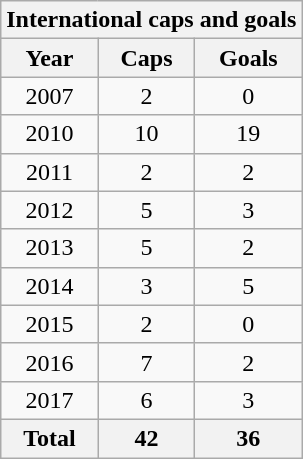<table class="wikitable sortable" style="text-align:center">
<tr>
<th colspan="3">International caps and goals</th>
</tr>
<tr>
<th>Year</th>
<th>Caps</th>
<th>Goals</th>
</tr>
<tr>
<td>2007</td>
<td>2</td>
<td>0</td>
</tr>
<tr>
<td>2010</td>
<td>10</td>
<td>19</td>
</tr>
<tr>
<td>2011</td>
<td>2</td>
<td>2</td>
</tr>
<tr>
<td>2012</td>
<td>5</td>
<td>3</td>
</tr>
<tr>
<td>2013</td>
<td>5</td>
<td>2</td>
</tr>
<tr>
<td>2014</td>
<td>3</td>
<td>5</td>
</tr>
<tr>
<td>2015</td>
<td>2</td>
<td>0</td>
</tr>
<tr>
<td>2016</td>
<td>7</td>
<td>2</td>
</tr>
<tr>
<td>2017</td>
<td>6</td>
<td>3</td>
</tr>
<tr>
<th>Total</th>
<th>42</th>
<th>36</th>
</tr>
</table>
